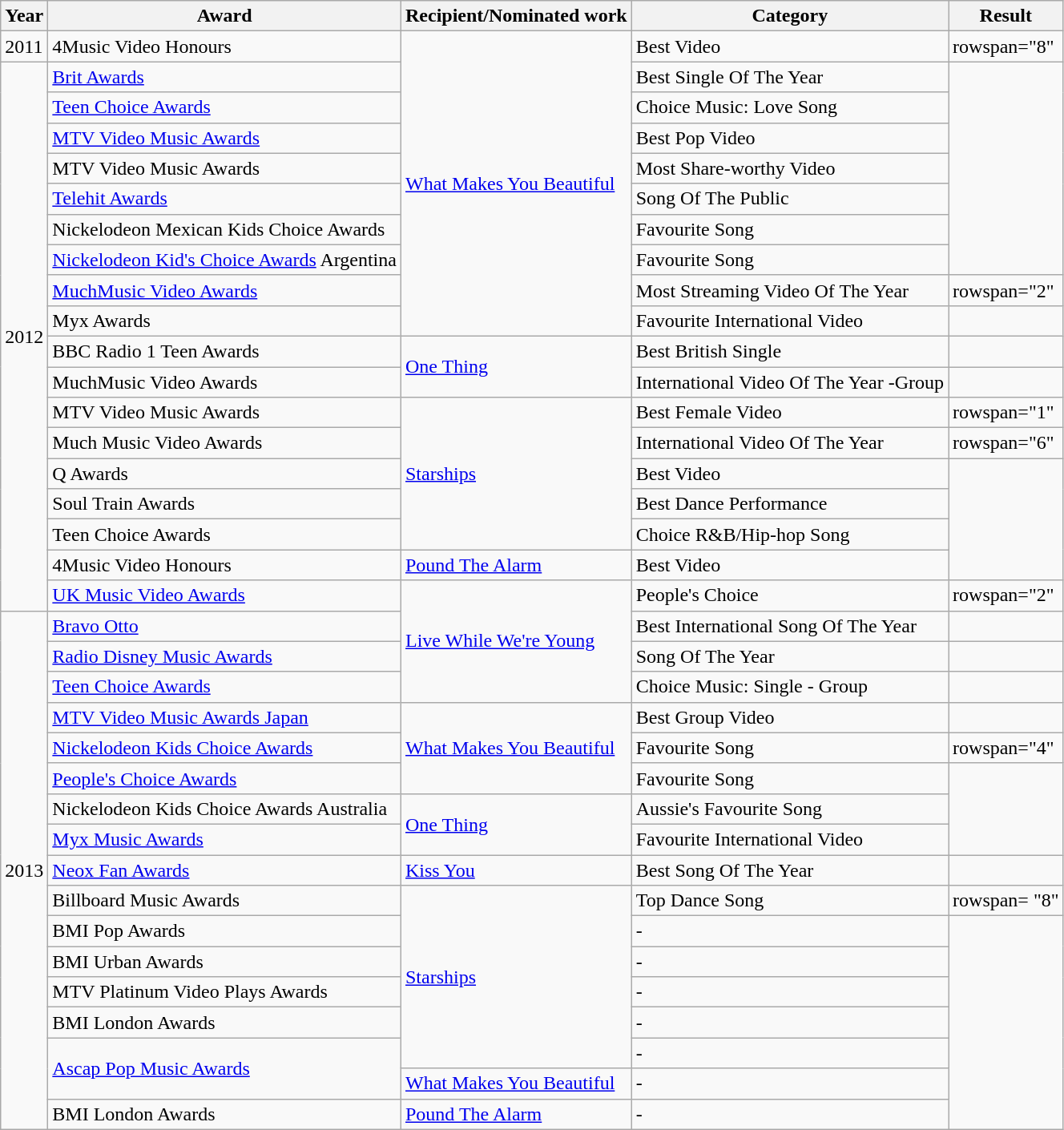<table class="wikitable">
<tr>
<th>Year</th>
<th>Award</th>
<th>Recipient/Nominated work</th>
<th>Category</th>
<th>Result</th>
</tr>
<tr>
<td>2011</td>
<td>4Music Video Honours</td>
<td rowspan="10"><a href='#'>What Makes You Beautiful</a></td>
<td>Best Video</td>
<td>rowspan="8" </td>
</tr>
<tr>
<td rowspan="19">2012</td>
<td><a href='#'>Brit Awards</a></td>
<td>Best Single Of The Year</td>
</tr>
<tr>
<td><a href='#'>Teen Choice Awards</a></td>
<td>Choice Music: Love Song</td>
</tr>
<tr>
<td><a href='#'>MTV Video Music Awards</a></td>
<td>Best Pop Video</td>
</tr>
<tr>
<td>MTV Video Music Awards</td>
<td>Most Share-worthy Video</td>
</tr>
<tr>
<td><a href='#'>Telehit Awards</a></td>
<td>Song Of The Public</td>
</tr>
<tr>
<td>Nickelodeon Mexican Kids Choice Awards</td>
<td>Favourite Song</td>
</tr>
<tr>
<td><a href='#'>Nickelodeon Kid's Choice Awards</a> Argentina</td>
<td>Favourite Song</td>
</tr>
<tr>
<td><a href='#'>MuchMusic Video Awards</a></td>
<td>Most Streaming Video Of The Year</td>
<td>rowspan="2" </td>
</tr>
<tr>
<td>Myx Awards</td>
<td>Favourite International Video</td>
</tr>
<tr>
<td>BBC Radio 1 Teen Awards</td>
<td rowspan="2"><a href='#'>One Thing</a></td>
<td>Best British Single</td>
<td></td>
</tr>
<tr>
<td>MuchMusic Video Awards</td>
<td>International Video Of The Year -Group</td>
<td></td>
</tr>
<tr>
<td>MTV Video Music Awards</td>
<td rowspan="6"><a href='#'>Starships</a></td>
<td>Best Female Video</td>
<td>rowspan="1" </td>
</tr>
<tr>
<td>Much Music Video Awards</td>
<td>International Video Of The Year</td>
<td>rowspan="6" </td>
</tr>
<tr>
<td>Q Awards</td>
<td>Best Video</td>
</tr>
<tr>
<td>Soul Train Awards</td>
<td>Best Dance Performance</td>
</tr>
<tr>
<td>Teen Choice Awards</td>
<td>Choice R&B/Hip-hop Song</td>
</tr>
<tr>
<td rowspan= "2">4Music Video Honours</td>
<td rowspan= "2">Best Video</td>
</tr>
<tr>
<td><a href='#'>Pound The Alarm</a></td>
</tr>
<tr>
<td><a href='#'>UK Music Video Awards</a></td>
<td rowspan="4"><a href='#'>Live While We're Young</a></td>
<td>People's Choice</td>
<td>rowspan="2" </td>
</tr>
<tr>
<td rowspan="17">2013</td>
<td><a href='#'>Bravo Otto</a></td>
<td>Best International Song Of The Year</td>
</tr>
<tr>
<td><a href='#'>Radio Disney Music Awards</a></td>
<td>Song Of The Year</td>
<td></td>
</tr>
<tr>
<td><a href='#'>Teen Choice Awards</a></td>
<td>Choice Music: Single - Group</td>
<td></td>
</tr>
<tr>
<td><a href='#'>MTV Video Music Awards Japan</a></td>
<td rowspan="3"><a href='#'>What Makes You Beautiful</a></td>
<td>Best Group Video</td>
<td></td>
</tr>
<tr>
<td><a href='#'>Nickelodeon Kids Choice Awards</a></td>
<td>Favourite Song</td>
<td>rowspan="4" </td>
</tr>
<tr>
<td><a href='#'>People's Choice Awards</a></td>
<td>Favourite Song</td>
</tr>
<tr>
<td>Nickelodeon Kids Choice Awards Australia</td>
<td rowspan="2"><a href='#'>One Thing</a></td>
<td>Aussie's Favourite Song</td>
</tr>
<tr>
<td><a href='#'>Myx Music Awards</a></td>
<td>Favourite International Video</td>
</tr>
<tr>
<td><a href='#'>Neox Fan Awards</a></td>
<td><a href='#'>Kiss You</a></td>
<td>Best Song Of The Year</td>
<td></td>
</tr>
<tr>
<td>Billboard Music Awards</td>
<td rowspan= "6"><a href='#'>Starships</a></td>
<td>Top Dance Song</td>
<td>rowspan= "8" </td>
</tr>
<tr>
<td>BMI Pop Awards</td>
<td>-</td>
</tr>
<tr>
<td>BMI Urban Awards</td>
<td>-</td>
</tr>
<tr>
<td>MTV Platinum Video Plays Awards</td>
<td>-</td>
</tr>
<tr>
<td>BMI London Awards</td>
<td>-</td>
</tr>
<tr>
<td rowspan= "2"><a href='#'>Ascap Pop Music Awards</a></td>
<td>-</td>
</tr>
<tr>
<td><a href='#'>What Makes You Beautiful</a></td>
<td>-</td>
</tr>
<tr>
<td>BMI London Awards</td>
<td><a href='#'>Pound The Alarm</a></td>
<td>-</td>
</tr>
</table>
